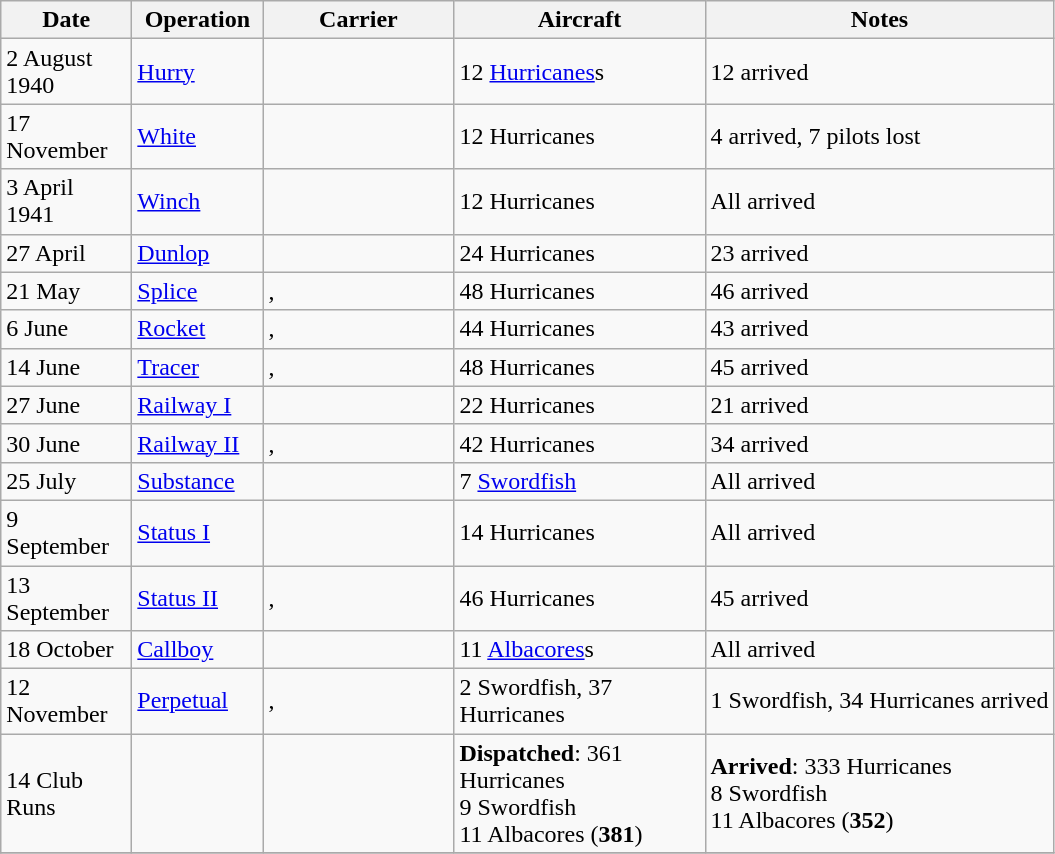<table class="wikitable sortable">
<tr>
<th scope="col" width="80px">Date</th>
<th scope="col" width="80px">Operation</th>
<th scope="col" width="120px">Carrier</th>
<th scope="col" width="160px">Aircraft</th>
<th>Notes</th>
</tr>
<tr>
<td align="left">2 August 1940</td>
<td align="left"><a href='#'>Hurry</a></td>
<td align="left"></td>
<td align="left">12 <a href='#'>Hurricanes</a>s</td>
<td align="left">12 arrived</td>
</tr>
<tr>
<td align="left">17 November</td>
<td align="left"><a href='#'>White</a></td>
<td align="left"></td>
<td align="left">12 Hurricanes</td>
<td align="left">4 arrived, 7 pilots lost</td>
</tr>
<tr>
<td align="left">3 April 1941</td>
<td align="left"><a href='#'>Winch</a></td>
<td align="left"></td>
<td align="left">12 Hurricanes</td>
<td align="left">All arrived</td>
</tr>
<tr>
<td align="left">27 April</td>
<td align="left"><a href='#'>Dunlop</a></td>
<td align="left"></td>
<td align="left">24 Hurricanes</td>
<td align="left">23 arrived</td>
</tr>
<tr>
<td align="left">21 May</td>
<td align="left"><a href='#'>Splice</a></td>
<td align="left">, </td>
<td align="left">48 Hurricanes</td>
<td align="left">46 arrived</td>
</tr>
<tr>
<td align="left">6 June</td>
<td align="left"><a href='#'>Rocket</a></td>
<td align="left">, </td>
<td align="left">44 Hurricanes</td>
<td align="left">43 arrived</td>
</tr>
<tr>
<td align="left">14 June</td>
<td align="left"><a href='#'>Tracer</a></td>
<td align="left">, </td>
<td align="left">48 Hurricanes</td>
<td align="left">45 arrived</td>
</tr>
<tr>
<td align="left">27 June</td>
<td align="left"><a href='#'>Railway I</a></td>
<td align="left"></td>
<td align="left">22 Hurricanes</td>
<td align="left">21 arrived</td>
</tr>
<tr>
<td align="left">30 June</td>
<td align="left"><a href='#'>Railway II</a></td>
<td align="left">, </td>
<td align="left">42 Hurricanes</td>
<td align="left">34 arrived</td>
</tr>
<tr>
<td align="left">25 July</td>
<td align="left"><a href='#'>Substance</a></td>
<td align="left"></td>
<td align="left">7 <a href='#'>Swordfish</a></td>
<td align="left">All arrived</td>
</tr>
<tr>
<td align="left">9 September</td>
<td align="left"><a href='#'>Status I</a></td>
<td align="left"></td>
<td align="left">14 Hurricanes</td>
<td align="left">All arrived</td>
</tr>
<tr>
<td align="left">13 September</td>
<td align="left"><a href='#'>Status II</a></td>
<td align="left">, </td>
<td align="left">46 Hurricanes</td>
<td align="left">45 arrived</td>
</tr>
<tr>
<td align="left">18 October</td>
<td align="left"><a href='#'>Callboy</a></td>
<td align="left"></td>
<td align="left">11 <a href='#'>Albacores</a>s</td>
<td align="left">All arrived</td>
</tr>
<tr>
<td align="left">12 November</td>
<td align="left"><a href='#'>Perpetual</a></td>
<td align="left">, </td>
<td align="left">2 Swordfish, 37 Hurricanes</td>
<td align="left">1 Swordfish, 34 Hurricanes arrived</td>
</tr>
<tr>
<td align="left">14 Club Runs</td>
<td align="left"></td>
<td align="left"></td>
<td align="left"><strong>Dispatched</strong>: 361 Hurricanes<br>9 Swordfish<br>11 Albacores (<strong>381</strong>)</td>
<td align="left"><strong>Arrived</strong>: 333 Hurricanes<br>8 Swordfish<br>11 Albacores (<strong>352</strong>)</td>
</tr>
<tr>
</tr>
</table>
